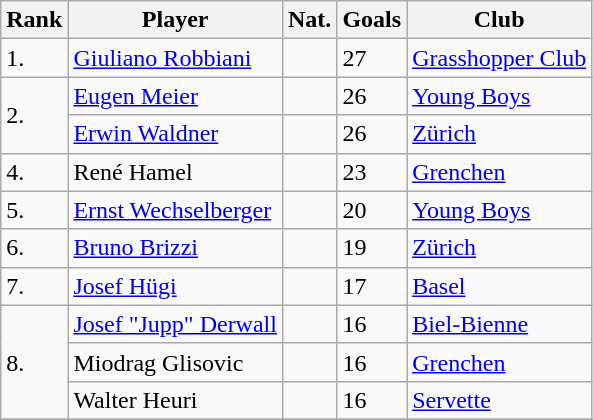<table class="wikitable sortable">
<tr>
<th>Rank</th>
<th>Player</th>
<th>Nat.</th>
<th>Goals</th>
<th>Club</th>
</tr>
<tr>
<td>1.</td>
<td><a href='#'>Giuliano Robbiani</a></td>
<td></td>
<td>27</td>
<td><a href='#'>Grasshopper Club</a></td>
</tr>
<tr>
<td rowspan=2>2.</td>
<td><a href='#'>Eugen Meier</a></td>
<td></td>
<td>26</td>
<td><a href='#'>Young Boys</a></td>
</tr>
<tr>
<td><a href='#'>Erwin Waldner</a></td>
<td></td>
<td>26</td>
<td><a href='#'>Zürich</a></td>
</tr>
<tr>
<td>4.</td>
<td>René Hamel</td>
<td></td>
<td>23</td>
<td><a href='#'>Grenchen</a></td>
</tr>
<tr>
<td>5.</td>
<td><a href='#'>Ernst Wechselberger</a></td>
<td></td>
<td>20</td>
<td><a href='#'>Young Boys</a></td>
</tr>
<tr>
<td>6.</td>
<td><a href='#'>Bruno Brizzi</a></td>
<td></td>
<td>19</td>
<td><a href='#'>Zürich</a></td>
</tr>
<tr>
<td>7.</td>
<td><a href='#'>Josef Hügi</a></td>
<td></td>
<td>17</td>
<td><a href='#'>Basel</a></td>
</tr>
<tr>
<td rowspan=3>8.</td>
<td><a href='#'>Josef "Jupp" Derwall</a></td>
<td></td>
<td>16</td>
<td><a href='#'>Biel-Bienne</a></td>
</tr>
<tr>
<td>Miodrag Glisovic</td>
<td></td>
<td>16</td>
<td><a href='#'>Grenchen</a></td>
</tr>
<tr>
<td>Walter Heuri</td>
<td></td>
<td>16</td>
<td><a href='#'>Servette</a></td>
</tr>
<tr>
</tr>
</table>
